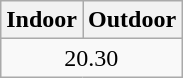<table class="wikitable" border="1" align="upright">
<tr>
<th>Indoor</th>
<th>Outdoor</th>
</tr>
<tr>
<td colspan="2" style="text-align:center;">20.30</td>
</tr>
</table>
